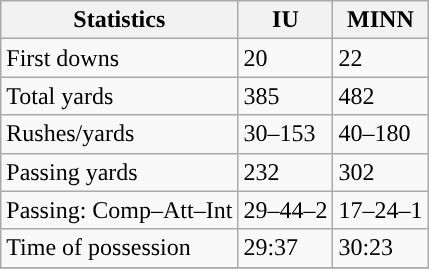<table class="wikitable" style="float: left;">
<tr>
<th>Statistics</th>
<th>IU</th>
<th>MINN</th>
</tr>
<tr>
<td>First downs</td>
<td>20</td>
<td>22</td>
</tr>
<tr>
<td>Total yards</td>
<td>385</td>
<td>482</td>
</tr>
<tr>
<td>Rushes/yards</td>
<td>30–153</td>
<td>40–180</td>
</tr>
<tr>
<td>Passing yards</td>
<td>232</td>
<td>302</td>
</tr>
<tr>
<td>Passing: Comp–Att–Int</td>
<td>29–44–2</td>
<td>17–24–1</td>
</tr>
<tr>
<td>Time of possession</td>
<td>29:37</td>
<td>30:23</td>
</tr>
<tr>
</tr>
</table>
